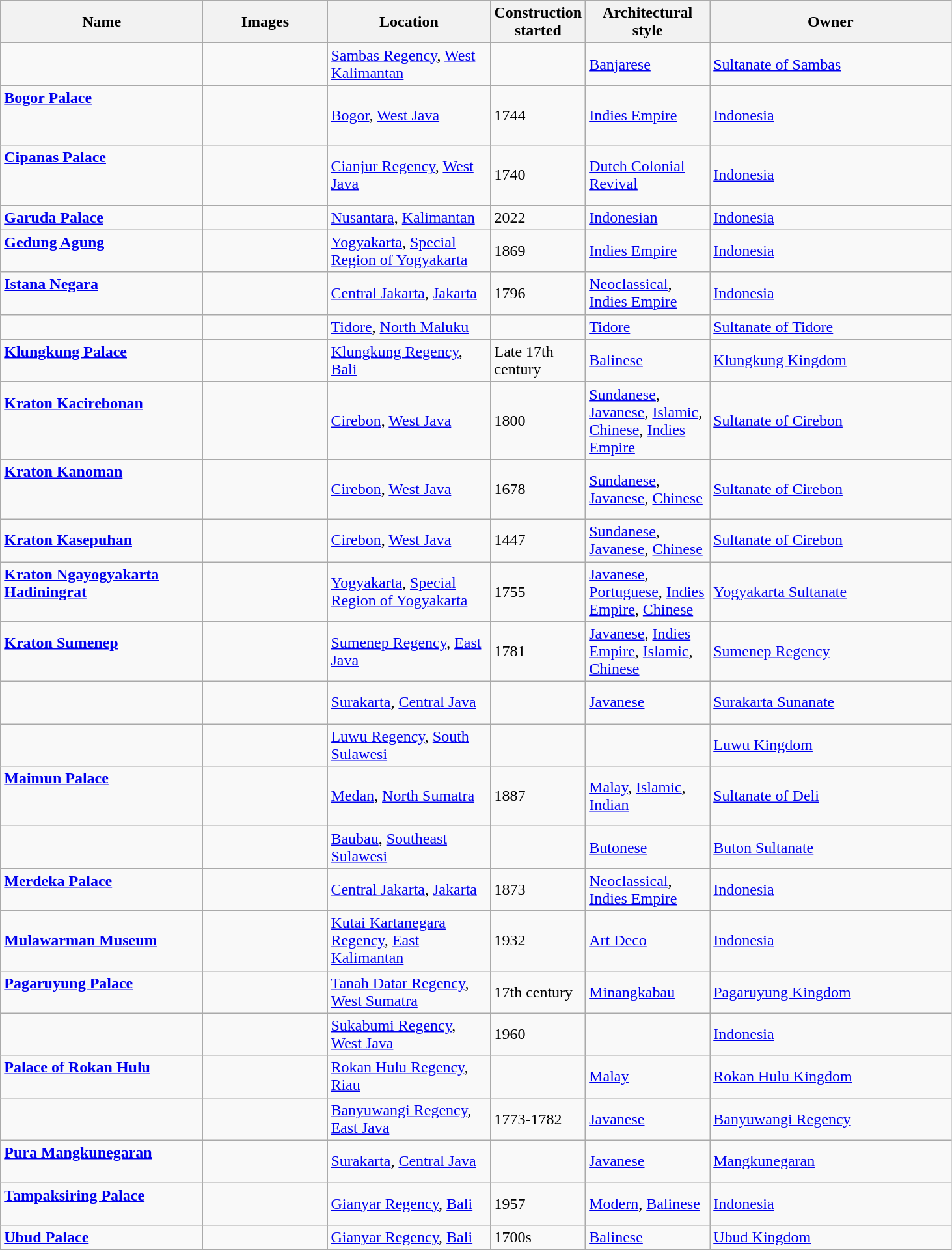<table class="wikitable sortable">
<tr>
<th align="left" width="200px">Name</th>
<th align="center" width="120px" class="unsortable">Images</th>
<th align="left" width="160px">Location</th>
<th align="left" width="080px">Construction started</th>
<th align="left" width="120px">Architectural style</th>
<th align="left" width="240px" class="unsortable">Owner</th>
</tr>
<tr>
<td><strong></strong><br><br></td>
<td></td>
<td><a href='#'>Sambas Regency</a>, <a href='#'>West Kalimantan</a></td>
<td></td>
<td><a href='#'>Banjarese</a></td>
<td><a href='#'>Sultanate of Sambas</a></td>
</tr>
<tr>
<td><strong><a href='#'>Bogor Palace</a></strong><br><br><br></td>
<td></td>
<td><a href='#'>Bogor</a>, <a href='#'>West Java</a><br></td>
<td>1744</td>
<td><a href='#'>Indies Empire</a></td>
<td><a href='#'>Indonesia</a></td>
</tr>
<tr>
<td><strong><a href='#'>Cipanas Palace</a></strong><br><br><br></td>
<td></td>
<td><a href='#'>Cianjur Regency</a>, <a href='#'>West Java</a><br></td>
<td>1740</td>
<td><a href='#'>Dutch Colonial Revival</a></td>
<td><a href='#'>Indonesia</a></td>
</tr>
<tr>
<td><strong><a href='#'>Garuda Palace</a></strong><br></td>
<td></td>
<td><a href='#'>Nusantara</a>, <a href='#'>Kalimantan</a><br></td>
<td>2022</td>
<td><a href='#'>Indonesian</a></td>
<td><a href='#'>Indonesia</a></td>
</tr>
<tr>
<td><strong><a href='#'>Gedung Agung</a></strong><br><br></td>
<td></td>
<td><a href='#'>Yogyakarta</a>, <a href='#'>Special Region of Yogyakarta</a><br></td>
<td>1869</td>
<td><a href='#'>Indies Empire</a></td>
<td><a href='#'>Indonesia</a></td>
</tr>
<tr>
<td><strong><a href='#'>Istana Negara</a></strong><br><br></td>
<td></td>
<td><a href='#'>Central Jakarta</a>, <a href='#'>Jakarta</a><br></td>
<td>1796</td>
<td><a href='#'>Neoclassical</a>, <a href='#'>Indies Empire</a></td>
<td><a href='#'>Indonesia</a></td>
</tr>
<tr>
<td><strong></strong><br></td>
<td></td>
<td><a href='#'>Tidore</a>, <a href='#'>North Maluku</a></td>
<td></td>
<td><a href='#'>Tidore</a></td>
<td><a href='#'>Sultanate of Tidore</a></td>
</tr>
<tr>
<td><strong><a href='#'>Klungkung Palace</a></strong><br><br></td>
<td></td>
<td><a href='#'>Klungkung Regency</a>, <a href='#'>Bali</a><br></td>
<td>Late 17th century</td>
<td><a href='#'>Balinese</a></td>
<td><a href='#'>Klungkung Kingdom</a></td>
</tr>
<tr>
<td><strong><a href='#'>Kraton Kacirebonan</a></strong><br><br><br></td>
<td></td>
<td><a href='#'>Cirebon</a>, <a href='#'>West Java</a><br></td>
<td>1800</td>
<td><a href='#'>Sundanese</a>, <a href='#'>Javanese</a>, <a href='#'>Islamic</a>, <a href='#'>Chinese</a>, <a href='#'>Indies Empire</a></td>
<td><a href='#'>Sultanate of Cirebon</a></td>
</tr>
<tr>
<td><strong><a href='#'>Kraton Kanoman</a></strong><br><br><br></td>
<td></td>
<td><a href='#'>Cirebon</a>, <a href='#'>West Java</a><br></td>
<td>1678</td>
<td><a href='#'>Sundanese</a>, <a href='#'>Javanese</a>, <a href='#'>Chinese</a></td>
<td><a href='#'>Sultanate of Cirebon</a></td>
</tr>
<tr>
<td><strong><a href='#'>Kraton Kasepuhan</a></strong><br></td>
<td></td>
<td><a href='#'>Cirebon</a>, <a href='#'>West Java</a></td>
<td>1447</td>
<td><a href='#'>Sundanese</a>, <a href='#'>Javanese</a>, <a href='#'>Chinese</a></td>
<td><a href='#'>Sultanate of Cirebon</a></td>
</tr>
<tr>
<td><strong><a href='#'>Kraton Ngayogyakarta Hadiningrat</a></strong><br><br></td>
<td></td>
<td><a href='#'>Yogyakarta</a>, <a href='#'>Special Region of Yogyakarta</a><br></td>
<td>1755</td>
<td><a href='#'>Javanese</a>, <a href='#'>Portuguese</a>, <a href='#'>Indies Empire</a>, <a href='#'>Chinese</a></td>
<td><a href='#'>Yogyakarta Sultanate</a></td>
</tr>
<tr>
<td><strong><a href='#'>Kraton Sumenep</a></strong><br><br></td>
<td></td>
<td><a href='#'>Sumenep Regency</a>, <a href='#'>East Java</a></td>
<td>1781</td>
<td><a href='#'>Javanese</a>, <a href='#'>Indies Empire</a>, <a href='#'>Islamic</a>, <a href='#'>Chinese</a></td>
<td><a href='#'>Sumenep Regency</a></td>
</tr>
<tr>
<td><strong></strong><br><br></td>
<td></td>
<td><a href='#'>Surakarta</a>, <a href='#'>Central Java</a></td>
<td></td>
<td><a href='#'>Javanese</a></td>
<td><a href='#'>Surakarta Sunanate</a></td>
</tr>
<tr>
<td><strong></strong><br><br></td>
<td></td>
<td><a href='#'>Luwu Regency</a>, <a href='#'>South Sulawesi</a></td>
<td></td>
<td></td>
<td><a href='#'>Luwu Kingdom</a></td>
</tr>
<tr>
<td><strong><a href='#'>Maimun Palace</a></strong><br><br><br></td>
<td></td>
<td><a href='#'>Medan</a>, <a href='#'>North Sumatra</a><br></td>
<td>1887</td>
<td><a href='#'>Malay</a>, <a href='#'>Islamic</a>, <a href='#'>Indian</a></td>
<td><a href='#'>Sultanate of Deli</a></td>
</tr>
<tr>
<td><strong></strong><br><br></td>
<td></td>
<td><a href='#'>Baubau</a>, <a href='#'>Southeast Sulawesi</a></td>
<td></td>
<td><a href='#'>Butonese</a></td>
<td><a href='#'>Buton Sultanate</a></td>
</tr>
<tr>
<td><strong><a href='#'>Merdeka Palace</a></strong><br><br></td>
<td></td>
<td><a href='#'>Central Jakarta</a>, <a href='#'>Jakarta</a><br></td>
<td>1873</td>
<td><a href='#'>Neoclassical</a>, <a href='#'>Indies Empire</a></td>
<td><a href='#'>Indonesia</a></td>
</tr>
<tr>
<td><strong><a href='#'>Mulawarman Museum</a></strong><br></td>
<td></td>
<td><a href='#'>Kutai Kartanegara Regency</a>, <a href='#'>East Kalimantan</a><br></td>
<td>1932</td>
<td><a href='#'>Art Deco</a></td>
<td><a href='#'>Indonesia</a></td>
</tr>
<tr>
<td><strong><a href='#'>Pagaruyung Palace</a></strong><br><br></td>
<td></td>
<td><a href='#'>Tanah Datar Regency</a>, <a href='#'>West Sumatra</a><br></td>
<td>17th century</td>
<td><a href='#'>Minangkabau</a></td>
<td><a href='#'>Pagaruyung Kingdom</a></td>
</tr>
<tr>
<td><strong></strong><br><br></td>
<td></td>
<td><a href='#'>Sukabumi Regency</a>, <a href='#'>West Java</a></td>
<td>1960</td>
<td></td>
<td><a href='#'>Indonesia</a></td>
</tr>
<tr>
<td><strong><a href='#'>Palace of Rokan Hulu</a></strong><br><br></td>
<td></td>
<td><a href='#'>Rokan Hulu Regency</a>, <a href='#'>Riau</a></td>
<td></td>
<td><a href='#'>Malay</a></td>
<td><a href='#'>Rokan Hulu Kingdom</a></td>
</tr>
<tr>
<td><strong></strong><br><br></td>
<td></td>
<td><a href='#'>Banyuwangi Regency</a>, <a href='#'>East Java</a></td>
<td>1773-1782</td>
<td><a href='#'>Javanese</a></td>
<td><a href='#'>Banyuwangi Regency</a></td>
</tr>
<tr>
<td><strong><a href='#'>Pura Mangkunegaran</a></strong><br><br></td>
<td></td>
<td><a href='#'>Surakarta</a>, <a href='#'>Central Java</a></td>
<td></td>
<td><a href='#'>Javanese</a></td>
<td><a href='#'>Mangkunegaran</a></td>
</tr>
<tr>
<td><strong><a href='#'>Tampaksiring Palace</a></strong><br><br></td>
<td></td>
<td><a href='#'>Gianyar Regency</a>, <a href='#'>Bali</a><br></td>
<td>1957</td>
<td><a href='#'>Modern</a>, <a href='#'>Balinese</a></td>
<td><a href='#'>Indonesia</a></td>
</tr>
<tr>
<td><strong><a href='#'>Ubud Palace</a></strong><br></td>
<td></td>
<td><a href='#'>Gianyar Regency</a>, <a href='#'>Bali</a></td>
<td>1700s</td>
<td><a href='#'>Balinese</a></td>
<td><a href='#'>Ubud Kingdom</a></td>
</tr>
</table>
